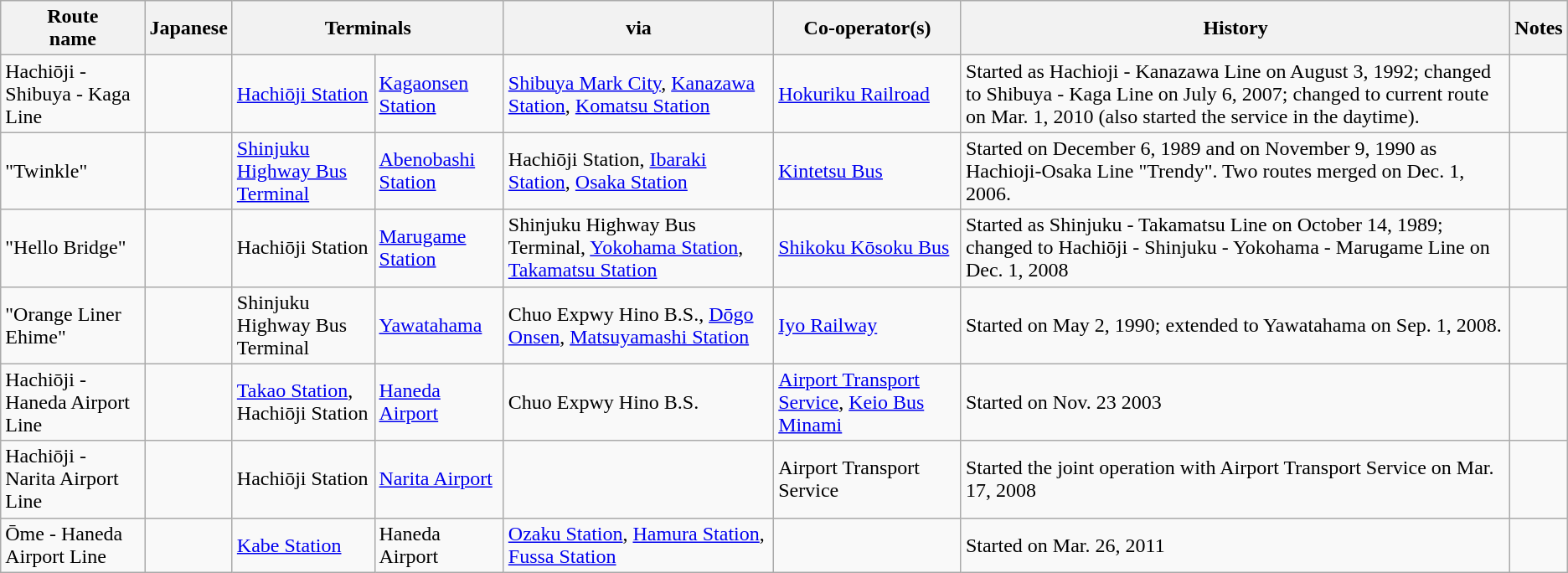<table class=wikitable>
<tr>
<th>Route<br>name</th>
<th>Japanese</th>
<th colspan=2>Terminals</th>
<th>via</th>
<th>Co-operator(s)</th>
<th>History</th>
<th>Notes</th>
</tr>
<tr>
<td>Hachiōji - Shibuya - Kaga Line</td>
<td></td>
<td><a href='#'>Hachiōji Station</a></td>
<td><a href='#'>Kagaonsen Station</a></td>
<td><a href='#'>Shibuya Mark City</a>, <a href='#'>Kanazawa Station</a>, <a href='#'>Komatsu Station</a></td>
<td><a href='#'>Hokuriku Railroad</a></td>
<td>Started as Hachioji - Kanazawa Line on August 3, 1992; changed to Shibuya - Kaga Line on July 6, 2007; changed to current route on Mar. 1, 2010 (also started the service in the daytime).</td>
<td></td>
</tr>
<tr>
<td>"Twinkle"</td>
<td></td>
<td><a href='#'>Shinjuku Highway Bus Terminal</a></td>
<td><a href='#'>Abenobashi Station</a></td>
<td>Hachiōji Station, <a href='#'>Ibaraki Station</a>, <a href='#'>Osaka Station</a></td>
<td><a href='#'>Kintetsu Bus</a></td>
<td>Started on December 6, 1989 and on November 9, 1990 as Hachioji-Osaka Line "Trendy". Two routes merged on Dec. 1, 2006.</td>
<td></td>
</tr>
<tr>
<td>"Hello Bridge"</td>
<td></td>
<td>Hachiōji Station</td>
<td><a href='#'>Marugame Station</a></td>
<td>Shinjuku Highway Bus Terminal, <a href='#'>Yokohama Station</a>, <a href='#'>Takamatsu Station</a></td>
<td><a href='#'>Shikoku Kōsoku Bus</a></td>
<td>Started as Shinjuku - Takamatsu Line on October 14, 1989; changed to Hachiōji - Shinjuku - Yokohama - Marugame Line on Dec. 1, 2008</td>
<td></td>
</tr>
<tr>
<td>"Orange Liner Ehime"</td>
<td></td>
<td>Shinjuku Highway Bus Terminal</td>
<td><a href='#'>Yawatahama</a></td>
<td>Chuo Expwy Hino B.S., <a href='#'>Dōgo Onsen</a>, <a href='#'>Matsuyamashi Station</a></td>
<td><a href='#'>Iyo Railway</a></td>
<td>Started on May 2, 1990; extended to Yawatahama on Sep. 1, 2008.</td>
<td></td>
</tr>
<tr>
<td>Hachiōji - Haneda Airport Line</td>
<td></td>
<td><a href='#'>Takao Station</a>, Hachiōji Station</td>
<td><a href='#'>Haneda Airport</a></td>
<td>Chuo Expwy Hino B.S.</td>
<td><a href='#'>Airport Transport Service</a>, <a href='#'>Keio Bus Minami</a></td>
<td>Started on Nov. 23 2003</td>
<td></td>
</tr>
<tr>
<td>Hachiōji - Narita Airport Line</td>
<td></td>
<td>Hachiōji Station</td>
<td><a href='#'>Narita Airport</a></td>
<td></td>
<td>Airport Transport Service</td>
<td>Started the joint operation with Airport Transport Service on Mar. 17, 2008</td>
<td></td>
</tr>
<tr>
<td>Ōme - Haneda Airport Line</td>
<td></td>
<td><a href='#'>Kabe Station</a></td>
<td>Haneda Airport</td>
<td><a href='#'>Ozaku Station</a>, <a href='#'>Hamura Station</a>, <a href='#'>Fussa Station</a></td>
<td></td>
<td>Started on Mar. 26, 2011</td>
<td></td>
</tr>
</table>
